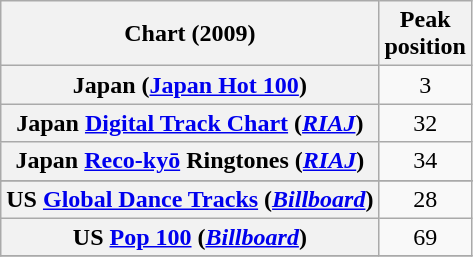<table class="wikitable sortable plainrowheaders" style="text-align:center">
<tr>
<th scope="col">Chart (2009)</th>
<th scope="col">Peak<br>position</th>
</tr>
<tr>
<th scope="row">Japan (<a href='#'>Japan Hot 100</a>)</th>
<td>3</td>
</tr>
<tr>
<th scope="row">Japan <a href='#'>Digital Track Chart</a> (<em><a href='#'>RIAJ</a></em>)</th>
<td>32</td>
</tr>
<tr>
<th scope="row">Japan <a href='#'>Reco-kyō</a> Ringtones (<em><a href='#'>RIAJ</a></em>)</th>
<td>34</td>
</tr>
<tr>
</tr>
<tr>
</tr>
<tr>
<th scope="row">US <a href='#'>Global Dance Tracks</a> (<em><a href='#'>Billboard</a></em>)</th>
<td>28</td>
</tr>
<tr>
<th scope="row">US <a href='#'>Pop 100</a> (<em><a href='#'>Billboard</a></em>)</th>
<td>69</td>
</tr>
<tr>
</tr>
</table>
